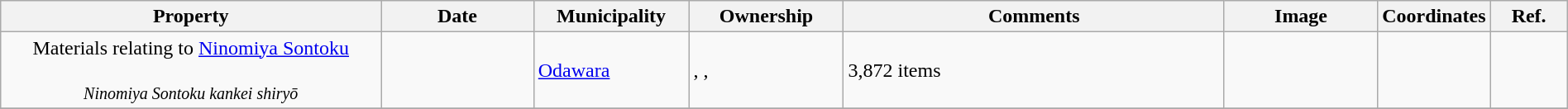<table class="wikitable sortable"  style="width:100%;">
<tr>
<th width="25%" align="left">Property</th>
<th width="10%" align="left" data-sort-type="number">Date</th>
<th width="10%" align="left">Municipality</th>
<th width="10%" align="left">Ownership</th>
<th width="25%" align="left" class="unsortable">Comments</th>
<th width="10%" align="left" class="unsortable">Image</th>
<th width="5%" align="left" class="unsortable">Coordinates</th>
<th width="5%" align="left" class="unsortable">Ref.</th>
</tr>
<tr>
<td align="center">Materials relating to <a href='#'>Ninomiya Sontoku</a><br><br><small><em>Ninomiya Sontoku kankei shiryō</em></small></td>
<td></td>
<td><a href='#'>Odawara</a></td>
<td>, , </td>
<td>3,872 items</td>
<td></td>
<td></td>
<td></td>
</tr>
<tr>
</tr>
</table>
